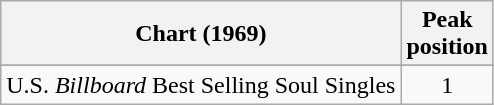<table class="wikitable sortable">
<tr>
<th align="left">Chart (1969)</th>
<th style="text-align:center;">Peak<br>position</th>
</tr>
<tr>
</tr>
<tr>
<td align="left">U.S. <em>Billboard</em> Best Selling Soul Singles</td>
<td style="text-align:center;">1</td>
</tr>
</table>
